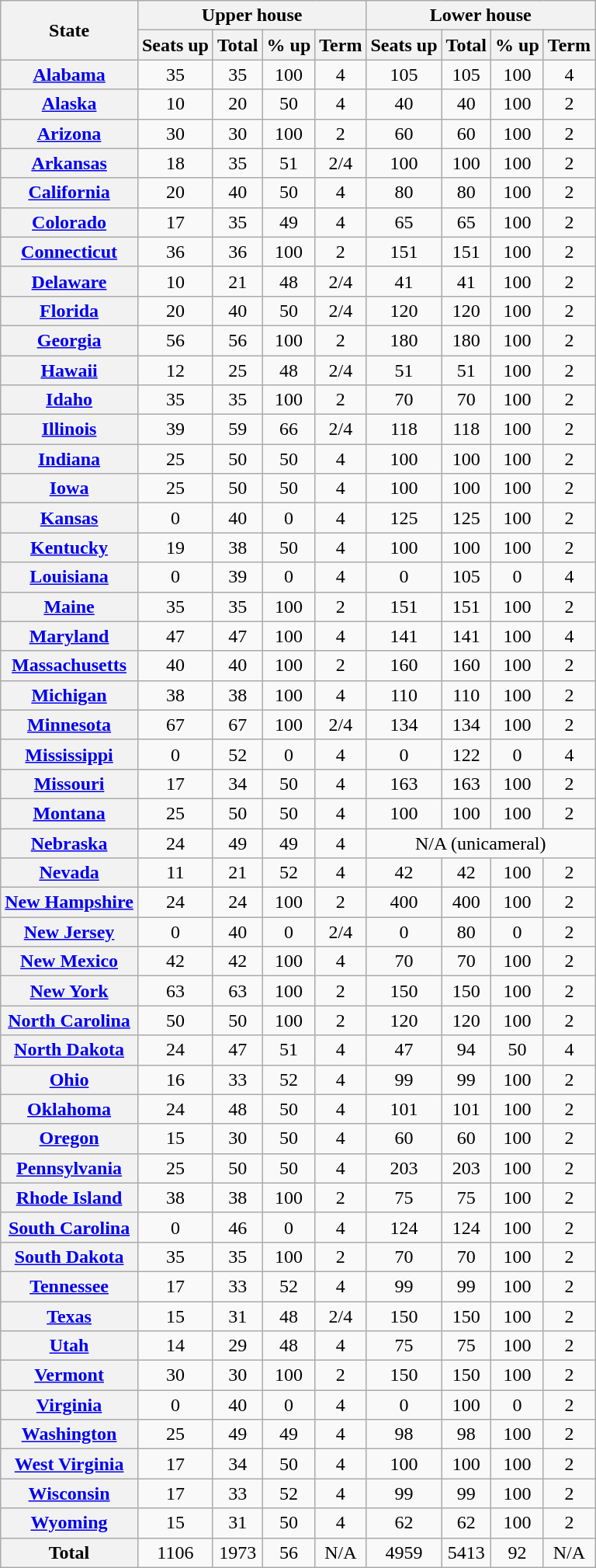<table class="wikitable sortable plainrowheaders" style="text-align: center;">
<tr>
<th rowspan=2>State</th>
<th colspan=4>Upper house</th>
<th colspan=4>Lower house</th>
</tr>
<tr>
<th>Seats up</th>
<th>Total</th>
<th>% up</th>
<th>Term</th>
<th>Seats up</th>
<th>Total</th>
<th>% up</th>
<th>Term</th>
</tr>
<tr>
<th scope="row"><a href='#'>Alabama</a></th>
<td>35</td>
<td>35</td>
<td>100</td>
<td>4</td>
<td>105</td>
<td>105</td>
<td>100</td>
<td>4</td>
</tr>
<tr>
<th scope="row"><a href='#'>Alaska</a></th>
<td>10</td>
<td>20</td>
<td>50</td>
<td>4</td>
<td>40</td>
<td>40</td>
<td>100</td>
<td>2</td>
</tr>
<tr>
<th scope="row"><a href='#'>Arizona</a></th>
<td>30</td>
<td>30</td>
<td>100</td>
<td>2</td>
<td>60</td>
<td>60</td>
<td>100</td>
<td>2</td>
</tr>
<tr>
<th scope="row"><a href='#'>Arkansas</a></th>
<td>18</td>
<td>35</td>
<td>51</td>
<td>2/4</td>
<td>100</td>
<td>100</td>
<td>100</td>
<td>2</td>
</tr>
<tr>
<th scope="row"><a href='#'>California</a></th>
<td>20</td>
<td>40</td>
<td>50</td>
<td>4</td>
<td>80</td>
<td>80</td>
<td>100</td>
<td>2</td>
</tr>
<tr>
<th scope="row"><a href='#'>Colorado</a></th>
<td>17</td>
<td>35</td>
<td>49</td>
<td>4</td>
<td>65</td>
<td>65</td>
<td>100</td>
<td>2</td>
</tr>
<tr>
<th scope="row"><a href='#'>Connecticut</a></th>
<td>36</td>
<td>36</td>
<td>100</td>
<td>2</td>
<td>151</td>
<td>151</td>
<td>100</td>
<td>2</td>
</tr>
<tr>
<th scope="row"><a href='#'>Delaware</a></th>
<td>10</td>
<td>21</td>
<td>48</td>
<td>2/4</td>
<td>41</td>
<td>41</td>
<td>100</td>
<td>2</td>
</tr>
<tr>
<th scope="row"><a href='#'>Florida</a></th>
<td>20</td>
<td>40</td>
<td>50</td>
<td>2/4</td>
<td>120</td>
<td>120</td>
<td>100</td>
<td>2</td>
</tr>
<tr>
<th scope="row"><a href='#'>Georgia</a></th>
<td>56</td>
<td>56</td>
<td>100</td>
<td>2</td>
<td>180</td>
<td>180</td>
<td>100</td>
<td>2</td>
</tr>
<tr>
<th scope="row"><a href='#'>Hawaii</a></th>
<td>12</td>
<td>25</td>
<td>48</td>
<td>2/4</td>
<td>51</td>
<td>51</td>
<td>100</td>
<td>2</td>
</tr>
<tr>
<th scope="row"><a href='#'>Idaho</a></th>
<td>35</td>
<td>35</td>
<td>100</td>
<td>2</td>
<td>70</td>
<td>70</td>
<td>100</td>
<td>2</td>
</tr>
<tr>
<th scope="row"><a href='#'>Illinois</a></th>
<td>39</td>
<td>59</td>
<td>66</td>
<td>2/4</td>
<td>118</td>
<td>118</td>
<td>100</td>
<td>2</td>
</tr>
<tr>
<th scope="row"><a href='#'>Indiana</a></th>
<td>25</td>
<td>50</td>
<td>50</td>
<td>4</td>
<td>100</td>
<td>100</td>
<td>100</td>
<td>2</td>
</tr>
<tr>
<th scope="row"><a href='#'>Iowa</a></th>
<td>25</td>
<td>50</td>
<td>50</td>
<td>4</td>
<td>100</td>
<td>100</td>
<td>100</td>
<td>2</td>
</tr>
<tr>
<th scope="row"><a href='#'>Kansas</a></th>
<td>0</td>
<td>40</td>
<td>0</td>
<td>4</td>
<td>125</td>
<td>125</td>
<td>100</td>
<td>2</td>
</tr>
<tr>
<th scope="row"><a href='#'>Kentucky</a></th>
<td>19</td>
<td>38</td>
<td>50</td>
<td>4</td>
<td>100</td>
<td>100</td>
<td>100</td>
<td>2</td>
</tr>
<tr>
<th scope="row"><a href='#'>Louisiana</a></th>
<td>0</td>
<td>39</td>
<td>0</td>
<td>4</td>
<td>0</td>
<td>105</td>
<td>0</td>
<td>4</td>
</tr>
<tr>
<th scope="row"><a href='#'>Maine</a></th>
<td>35</td>
<td>35</td>
<td>100</td>
<td>2</td>
<td>151</td>
<td>151</td>
<td>100</td>
<td>2</td>
</tr>
<tr>
<th scope="row"><a href='#'>Maryland</a></th>
<td>47</td>
<td>47</td>
<td>100</td>
<td>4</td>
<td>141</td>
<td>141</td>
<td>100</td>
<td>4</td>
</tr>
<tr>
<th scope="row"><a href='#'>Massachusetts</a></th>
<td>40</td>
<td>40</td>
<td>100</td>
<td>2</td>
<td>160</td>
<td>160</td>
<td>100</td>
<td>2</td>
</tr>
<tr>
<th scope="row"><a href='#'>Michigan</a></th>
<td>38</td>
<td>38</td>
<td>100</td>
<td>4</td>
<td>110</td>
<td>110</td>
<td>100</td>
<td>2</td>
</tr>
<tr>
<th scope="row"><a href='#'>Minnesota</a></th>
<td>67</td>
<td>67</td>
<td>100</td>
<td>2/4</td>
<td>134</td>
<td>134</td>
<td>100</td>
<td>2</td>
</tr>
<tr>
<th scope="row"><a href='#'>Mississippi</a></th>
<td>0</td>
<td>52</td>
<td>0</td>
<td>4</td>
<td>0</td>
<td>122</td>
<td>0</td>
<td>4</td>
</tr>
<tr>
<th scope="row"><a href='#'>Missouri</a></th>
<td>17</td>
<td>34</td>
<td>50</td>
<td>4</td>
<td>163</td>
<td>163</td>
<td>100</td>
<td>2</td>
</tr>
<tr>
<th scope="row"><a href='#'>Montana</a></th>
<td>25</td>
<td>50</td>
<td>50</td>
<td>4</td>
<td>100</td>
<td>100</td>
<td>100</td>
<td>2</td>
</tr>
<tr>
<th scope="row"><a href='#'>Nebraska</a></th>
<td>24</td>
<td>49</td>
<td>49</td>
<td>4</td>
<td colspan=4>N/A (unicameral)</td>
</tr>
<tr>
<th scope="row"><a href='#'>Nevada</a></th>
<td>11</td>
<td>21</td>
<td>52</td>
<td>4</td>
<td>42</td>
<td>42</td>
<td>100</td>
<td>2</td>
</tr>
<tr>
<th scope="row"><a href='#'>New Hampshire</a></th>
<td>24</td>
<td>24</td>
<td>100</td>
<td>2</td>
<td>400</td>
<td>400</td>
<td>100</td>
<td>2</td>
</tr>
<tr>
<th scope="row"><a href='#'>New Jersey</a></th>
<td>0</td>
<td>40</td>
<td>0</td>
<td>2/4</td>
<td>0</td>
<td>80</td>
<td>0</td>
<td>2</td>
</tr>
<tr>
<th scope="row"><a href='#'>New Mexico</a></th>
<td>42</td>
<td>42</td>
<td>100</td>
<td>4</td>
<td>70</td>
<td>70</td>
<td>100</td>
<td>2</td>
</tr>
<tr>
<th scope="row"><a href='#'>New York</a></th>
<td>63</td>
<td>63</td>
<td>100</td>
<td>2</td>
<td>150</td>
<td>150</td>
<td>100</td>
<td>2</td>
</tr>
<tr>
<th scope="row"><a href='#'>North Carolina</a></th>
<td>50</td>
<td>50</td>
<td>100</td>
<td>2</td>
<td>120</td>
<td>120</td>
<td>100</td>
<td>2</td>
</tr>
<tr>
<th scope="row"><a href='#'>North Dakota</a></th>
<td>24</td>
<td>47</td>
<td>51</td>
<td>4</td>
<td>47</td>
<td>94</td>
<td>50</td>
<td>4</td>
</tr>
<tr>
<th scope="row"><a href='#'>Ohio</a></th>
<td>16</td>
<td>33</td>
<td>52</td>
<td>4</td>
<td>99</td>
<td>99</td>
<td>100</td>
<td>2</td>
</tr>
<tr>
<th scope="row"><a href='#'>Oklahoma</a></th>
<td>24</td>
<td>48</td>
<td>50</td>
<td>4</td>
<td>101</td>
<td>101</td>
<td>100</td>
<td>2</td>
</tr>
<tr>
<th scope="row"><a href='#'>Oregon</a></th>
<td>15</td>
<td>30</td>
<td>50</td>
<td>4</td>
<td>60</td>
<td>60</td>
<td>100</td>
<td>2</td>
</tr>
<tr>
<th scope="row"><a href='#'>Pennsylvania</a></th>
<td>25</td>
<td>50</td>
<td>50</td>
<td>4</td>
<td>203</td>
<td>203</td>
<td>100</td>
<td>2</td>
</tr>
<tr>
<th scope="row"><a href='#'>Rhode Island</a></th>
<td>38</td>
<td>38</td>
<td>100</td>
<td>2</td>
<td>75</td>
<td>75</td>
<td>100</td>
<td>2</td>
</tr>
<tr>
<th scope="row"><a href='#'>South Carolina</a></th>
<td>0</td>
<td>46</td>
<td>0</td>
<td>4</td>
<td>124</td>
<td>124</td>
<td>100</td>
<td>2</td>
</tr>
<tr>
<th scope="row"><a href='#'>South Dakota</a></th>
<td>35</td>
<td>35</td>
<td>100</td>
<td>2</td>
<td>70</td>
<td>70</td>
<td>100</td>
<td>2</td>
</tr>
<tr>
<th scope="row"><a href='#'>Tennessee</a></th>
<td>17</td>
<td>33</td>
<td>52</td>
<td>4</td>
<td>99</td>
<td>99</td>
<td>100</td>
<td>2</td>
</tr>
<tr>
<th scope="row"><a href='#'>Texas</a></th>
<td>15</td>
<td>31</td>
<td>48</td>
<td>2/4</td>
<td>150</td>
<td>150</td>
<td>100</td>
<td>2</td>
</tr>
<tr>
<th scope="row"><a href='#'>Utah</a></th>
<td>14</td>
<td>29</td>
<td>48</td>
<td>4</td>
<td>75</td>
<td>75</td>
<td>100</td>
<td>2</td>
</tr>
<tr>
<th scope="row"><a href='#'>Vermont</a></th>
<td>30</td>
<td>30</td>
<td>100</td>
<td>2</td>
<td>150</td>
<td>150</td>
<td>100</td>
<td>2</td>
</tr>
<tr>
<th scope="row"><a href='#'>Virginia</a></th>
<td>0</td>
<td>40</td>
<td>0</td>
<td>4</td>
<td>0</td>
<td>100</td>
<td>0</td>
<td>2</td>
</tr>
<tr>
<th scope="row"><a href='#'>Washington</a></th>
<td>25</td>
<td>49</td>
<td>49</td>
<td>4</td>
<td>98</td>
<td>98</td>
<td>100</td>
<td>2</td>
</tr>
<tr>
<th scope="row"><a href='#'>West Virginia</a></th>
<td>17</td>
<td>34</td>
<td>50</td>
<td>4</td>
<td>100</td>
<td>100</td>
<td>100</td>
<td>2</td>
</tr>
<tr>
<th scope="row"><a href='#'>Wisconsin</a></th>
<td>17</td>
<td>33</td>
<td>52</td>
<td>4</td>
<td>99</td>
<td>99</td>
<td>100</td>
<td>2</td>
</tr>
<tr>
<th scope="row"><a href='#'>Wyoming</a></th>
<td>15</td>
<td>31</td>
<td>50</td>
<td>4</td>
<td>62</td>
<td>62</td>
<td>100</td>
<td>2</td>
</tr>
<tr class="sortbottom" |>
<th scope="row">Total</th>
<td>1106</td>
<td>1973</td>
<td>56</td>
<td>N/A</td>
<td>4959</td>
<td>5413</td>
<td>92</td>
<td>N/A</td>
</tr>
</table>
